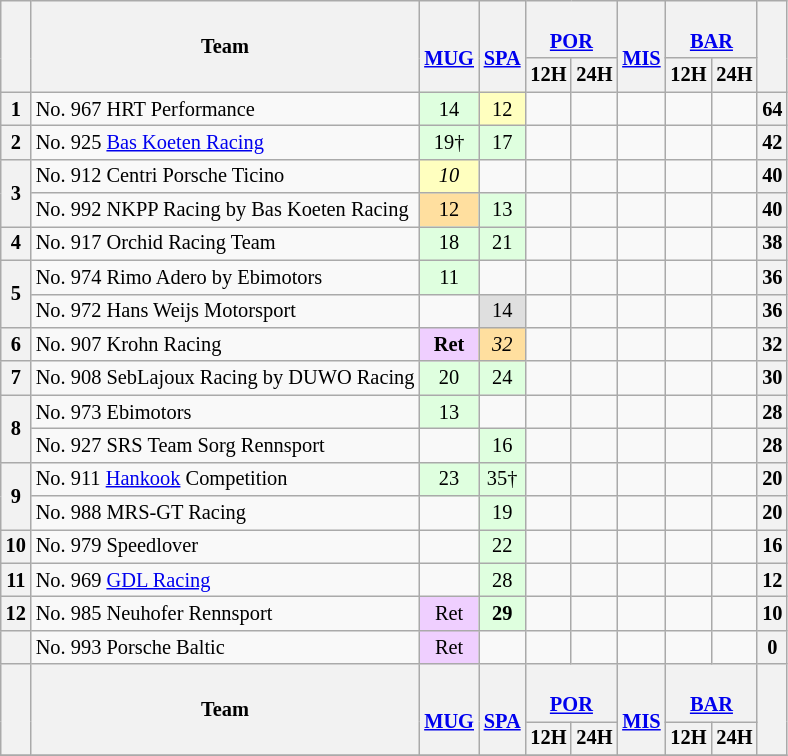<table align=left| class="wikitable" style="font-size: 85%; text-align: center;">
<tr valign="top">
<th rowspan=2 valign=middle></th>
<th rowspan=2 valign=middle>Team</th>
<th rowspan=2 valign=middle><br><a href='#'>MUG</a></th>
<th rowspan=2 valign=middle><br><a href='#'>SPA</a></th>
<th colspan=2><br><a href='#'>POR</a></th>
<th rowspan=2 valign=middle><br><a href='#'>MIS</a></th>
<th colspan=2><br><a href='#'>BAR</a></th>
<th rowspan=2 valign=middle>  </th>
</tr>
<tr>
<th>12H</th>
<th>24H</th>
<th>12H</th>
<th>24H</th>
</tr>
<tr>
<th>1</th>
<td align=left> No. 967 HRT Performance</td>
<td style="background:#DFFFDF;">14</td>
<td style="background:#FFFFBF;">12</td>
<td></td>
<td></td>
<td></td>
<td></td>
<td></td>
<th>64</th>
</tr>
<tr>
<th>2</th>
<td align=left> No. 925 <a href='#'>Bas Koeten Racing</a></td>
<td style="background:#DFFFDF;">19†</td>
<td style="background:#DFFFDF;">17</td>
<td></td>
<td></td>
<td></td>
<td></td>
<td></td>
<th>42</th>
</tr>
<tr>
<th rowspan=2>3</th>
<td align=left> No. 912 Centri Porsche Ticino</td>
<td style="background:#FFFFBF;"><em>10</em></td>
<td></td>
<td></td>
<td></td>
<td></td>
<td></td>
<td></td>
<th>40</th>
</tr>
<tr>
<td align=left> No. 992 NKPP Racing by Bas Koeten Racing</td>
<td style="background:#FFDF9F;">12</td>
<td style="background:#DFFFDF;">13</td>
<td></td>
<td></td>
<td></td>
<td></td>
<td></td>
<th>40</th>
</tr>
<tr>
<th>4</th>
<td align=left> No. 917 Orchid Racing Team</td>
<td style="background:#DFFFDF;">18</td>
<td style="background:#DFFFDF;">21</td>
<td></td>
<td></td>
<td></td>
<td></td>
<td></td>
<th>38</th>
</tr>
<tr>
<th rowspan=2>5</th>
<td align=left> No. 974 Rimo Adero by Ebimotors</td>
<td style="background:#DFFFDF;">11</td>
<td></td>
<td></td>
<td></td>
<td></td>
<td></td>
<td></td>
<th>36</th>
</tr>
<tr>
<td align=left> No. 972 Hans Weijs Motorsport</td>
<td></td>
<td style="background:#DFDFDF;">14</td>
<td></td>
<td></td>
<td></td>
<td></td>
<td></td>
<th>36</th>
</tr>
<tr>
<th>6</th>
<td align=left> No. 907 Krohn Racing</td>
<td style="background:#EFCFFF;"><strong>Ret</strong></td>
<td style="background:#FFDF9F;"><em>32</em></td>
<td></td>
<td></td>
<td></td>
<td></td>
<td></td>
<th>32</th>
</tr>
<tr>
<th>7</th>
<td align=left> No. 908 SebLajoux Racing by DUWO Racing</td>
<td style="background:#DFFFDF;">20</td>
<td style="background:#DFFFDF;">24</td>
<td></td>
<td></td>
<td></td>
<td></td>
<td></td>
<th>30</th>
</tr>
<tr>
<th rowspan=2>8</th>
<td align=left> No. 973 Ebimotors</td>
<td style="background:#DFFFDF;">13</td>
<td></td>
<td></td>
<td></td>
<td></td>
<td></td>
<td></td>
<th>28</th>
</tr>
<tr>
<td align=left> No. 927 SRS Team Sorg Rennsport</td>
<td></td>
<td style="background:#DFFFDF;">16</td>
<td></td>
<td></td>
<td></td>
<td></td>
<td></td>
<th>28</th>
</tr>
<tr>
<th rowspan=2>9</th>
<td align=left> No. 911 <a href='#'>Hankook</a> Competition</td>
<td style="background:#DFFFDF;">23</td>
<td style="background:#DFFFDF;">35†</td>
<td></td>
<td></td>
<td></td>
<td></td>
<td></td>
<th>20</th>
</tr>
<tr>
<td align=left> No. 988 MRS-GT Racing</td>
<td></td>
<td style="background:#DFFFDF;">19</td>
<td></td>
<td></td>
<td></td>
<td></td>
<td></td>
<th>20</th>
</tr>
<tr>
<th>10</th>
<td align=left> No. 979 Speedlover</td>
<td></td>
<td style="background:#DFFFDF;">22</td>
<td></td>
<td></td>
<td></td>
<td></td>
<td></td>
<th>16</th>
</tr>
<tr>
<th>11</th>
<td align=left> No. 969 <a href='#'>GDL Racing</a></td>
<td></td>
<td style="background:#DFFFDF;">28</td>
<td></td>
<td></td>
<td></td>
<td></td>
<td></td>
<th>12</th>
</tr>
<tr>
<th>12</th>
<td align=left> No. 985 Neuhofer Rennsport</td>
<td style="background:#EFCFFF;">Ret</td>
<td style="background:#DFFFDF;"><strong>29</strong></td>
<td></td>
<td></td>
<td></td>
<td></td>
<td></td>
<th>10</th>
</tr>
<tr>
<th></th>
<td align=left> No. 993 Porsche Baltic</td>
<td style="background:#EFCFFF;">Ret</td>
<td></td>
<td></td>
<td></td>
<td></td>
<td></td>
<td></td>
<th>0</th>
</tr>
<tr>
<th rowspan=2 valign=middle></th>
<th rowspan=2 valign=middle>Team</th>
<th rowspan=2 valign=middle><br><a href='#'>MUG</a></th>
<th rowspan=2 valign=middle><br><a href='#'>SPA</a></th>
<th colspan=2><br><a href='#'>POR</a></th>
<th rowspan=2 valign=middle><br><a href='#'>MIS</a></th>
<th colspan=2><br><a href='#'>BAR</a></th>
<th rowspan=2 valign=middle>  </th>
</tr>
<tr>
<th>12H</th>
<th>24H</th>
<th>12H</th>
<th>24H</th>
</tr>
<tr>
</tr>
</table>
